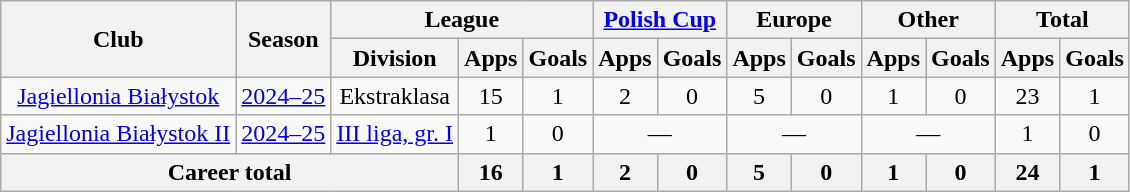<table class="wikitable" style="text-align: center;">
<tr>
<th rowspan="2">Club</th>
<th rowspan="2">Season</th>
<th colspan="3">League</th>
<th colspan="2"><a href='#'>Polish Cup</a></th>
<th colspan="2">Europe</th>
<th colspan="2">Other</th>
<th colspan="2">Total</th>
</tr>
<tr>
<th>Division</th>
<th>Apps</th>
<th>Goals</th>
<th>Apps</th>
<th>Goals</th>
<th>Apps</th>
<th>Goals</th>
<th>Apps</th>
<th>Goals</th>
<th>Apps</th>
<th>Goals</th>
</tr>
<tr>
<td><a href='#'>Jagiellonia Białystok</a></td>
<td><a href='#'>2024–25</a></td>
<td>Ekstraklasa</td>
<td>15</td>
<td>1</td>
<td>2</td>
<td>0</td>
<td>5</td>
<td>0</td>
<td>1</td>
<td>0</td>
<td>23</td>
<td>1</td>
</tr>
<tr>
<td><a href='#'>Jagiellonia Białystok II</a></td>
<td><a href='#'>2024–25</a></td>
<td><a href='#'>III liga, gr. I</a></td>
<td>1</td>
<td>0</td>
<td colspan="2">—</td>
<td colspan="2">—</td>
<td colspan="2">—</td>
<td>1</td>
<td>0</td>
</tr>
<tr>
<th colspan="3">Career total</th>
<th>16</th>
<th>1</th>
<th>2</th>
<th>0</th>
<th>5</th>
<th>0</th>
<th>1</th>
<th>0</th>
<th>24</th>
<th>1</th>
</tr>
</table>
